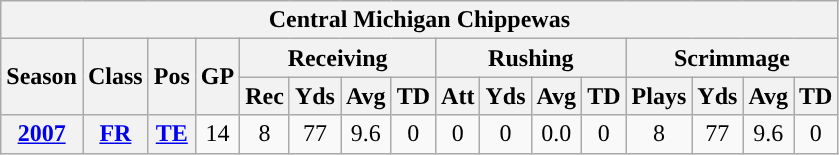<table class="wikitable" style="text-align:center;">
<tr>
<th colspan="16">Central Michigan Chippewas</th>
</tr>
<tr>
<th rowspan="2">Season</th>
<th rowspan="2">Class</th>
<th rowspan="2">Pos</th>
<th rowspan="2">GP</th>
<th colspan="4">Receiving</th>
<th colspan="4">Rushing</th>
<th colspan="4">Scrimmage</th>
</tr>
<tr>
<th>Rec</th>
<th>Yds</th>
<th>Avg</th>
<th>TD</th>
<th>Att</th>
<th>Yds</th>
<th>Avg</th>
<th>TD</th>
<th>Plays</th>
<th>Yds</th>
<th>Avg</th>
<th>TD</th>
</tr>
<tr>
<th><a href='#'>2007</a></th>
<th><a href='#'>FR</a></th>
<th><a href='#'>TE</a></th>
<td>14</td>
<td>8</td>
<td>77</td>
<td>9.6</td>
<td>0</td>
<td>0</td>
<td>0</td>
<td>0.0</td>
<td>0</td>
<td>8</td>
<td>77</td>
<td>9.6</td>
<td>0</td>
</tr>
</table>
